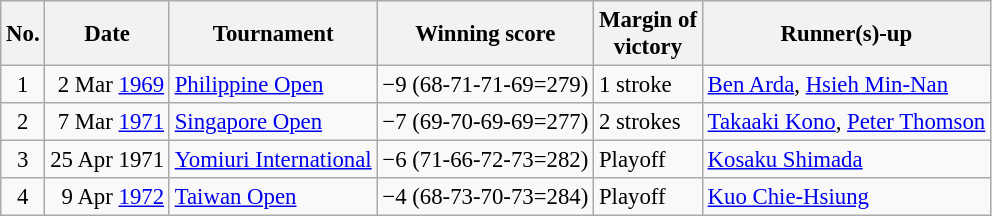<table class="wikitable" style="font-size:95%;">
<tr>
<th>No.</th>
<th>Date</th>
<th>Tournament</th>
<th>Winning score</th>
<th>Margin of<br>victory</th>
<th>Runner(s)-up</th>
</tr>
<tr>
<td align=center>1</td>
<td align=right>2 Mar <a href='#'>1969</a></td>
<td><a href='#'>Philippine Open</a></td>
<td>−9 (68-71-71-69=279)</td>
<td>1 stroke</td>
<td> <a href='#'>Ben Arda</a>,  <a href='#'>Hsieh Min-Nan</a></td>
</tr>
<tr>
<td align=center>2</td>
<td align=right>7 Mar <a href='#'>1971</a></td>
<td><a href='#'>Singapore Open</a></td>
<td>−7 (69-70-69-69=277)</td>
<td>2 strokes</td>
<td> <a href='#'>Takaaki Kono</a>,  <a href='#'>Peter Thomson</a></td>
</tr>
<tr>
<td align=center>3</td>
<td align=right>25 Apr 1971</td>
<td><a href='#'>Yomiuri International</a></td>
<td>−6 (71-66-72-73=282)</td>
<td>Playoff</td>
<td> <a href='#'>Kosaku Shimada</a></td>
</tr>
<tr>
<td align=center>4</td>
<td align=right>9 Apr <a href='#'>1972</a></td>
<td><a href='#'>Taiwan Open</a></td>
<td>−4 (68-73-70-73=284)</td>
<td>Playoff</td>
<td> <a href='#'>Kuo Chie-Hsiung</a></td>
</tr>
</table>
